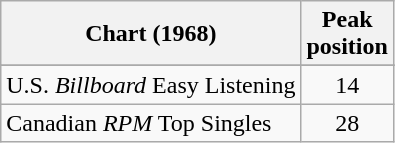<table class="wikitable sortable">
<tr>
<th align="left">Chart (1968)</th>
<th align="center">Peak<br>position</th>
</tr>
<tr>
</tr>
<tr>
<td align="left">U.S. <em>Billboard</em> Easy Listening</td>
<td align="center">14</td>
</tr>
<tr>
<td align="left">Canadian <em>RPM</em> Top Singles</td>
<td align="center">28</td>
</tr>
</table>
